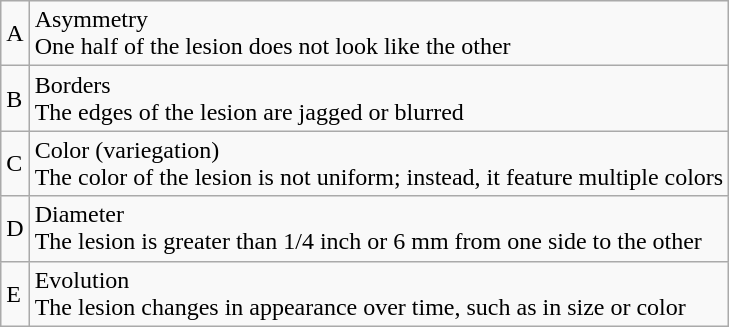<table class="wikitable">
<tr>
<td>A</td>
<td>Asymmetry<br>One half of the lesion does not look like the other</td>
</tr>
<tr>
<td>B</td>
<td>Borders<br>The edges of the lesion are jagged or blurred</td>
</tr>
<tr>
<td>C</td>
<td>Color (variegation)<br>The color of the lesion is not uniform; instead, it feature multiple colors</td>
</tr>
<tr>
<td>D</td>
<td>Diameter<br>The lesion is greater than 1/4 inch or 6 mm from one side to the other</td>
</tr>
<tr>
<td>E</td>
<td>Evolution<br>The lesion changes in appearance over time, such as in size or color</td>
</tr>
</table>
